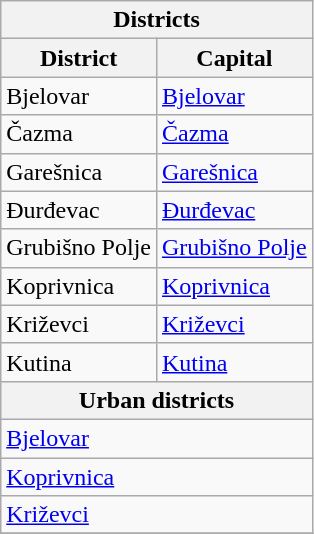<table class="wikitable">
<tr>
<th colspan=2>Districts</th>
</tr>
<tr>
<th>District</th>
<th>Capital</th>
</tr>
<tr>
<td>Bjelovar</td>
<td><a href='#'>Bjelovar</a></td>
</tr>
<tr>
<td>Čazma</td>
<td><a href='#'>Čazma</a></td>
</tr>
<tr>
<td>Garešnica</td>
<td><a href='#'>Garešnica</a></td>
</tr>
<tr>
<td>Đurđevac</td>
<td><a href='#'>Đurđevac</a></td>
</tr>
<tr>
<td>Grubišno Polje</td>
<td><a href='#'>Grubišno Polje</a></td>
</tr>
<tr>
<td>Koprivnica</td>
<td><a href='#'>Koprivnica</a></td>
</tr>
<tr>
<td>Križevci</td>
<td><a href='#'>Križevci</a></td>
</tr>
<tr>
<td>Kutina</td>
<td><a href='#'>Kutina</a></td>
</tr>
<tr>
<th colspan=2>Urban districts</th>
</tr>
<tr>
<td colspan=2><a href='#'>Bjelovar</a></td>
</tr>
<tr>
<td colspan=2><a href='#'>Koprivnica</a></td>
</tr>
<tr>
<td colspan=2><a href='#'>Križevci</a></td>
</tr>
<tr>
</tr>
</table>
